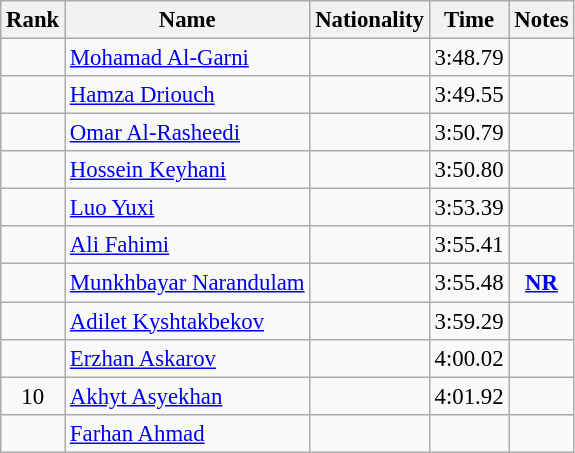<table class="wikitable sortable" style="text-align:center;font-size:95%">
<tr>
<th>Rank</th>
<th>Name</th>
<th>Nationality</th>
<th>Time</th>
<th>Notes</th>
</tr>
<tr>
<td></td>
<td align=left><a href='#'>Mohamad Al-Garni</a></td>
<td align=left></td>
<td>3:48.79</td>
<td></td>
</tr>
<tr>
<td></td>
<td align=left><a href='#'>Hamza Driouch</a></td>
<td align=left></td>
<td>3:49.55</td>
<td></td>
</tr>
<tr>
<td></td>
<td align=left><a href='#'>Omar Al-Rasheedi</a></td>
<td align=left></td>
<td>3:50.79</td>
<td></td>
</tr>
<tr>
<td></td>
<td align=left><a href='#'>Hossein Keyhani</a></td>
<td align=left></td>
<td>3:50.80</td>
<td></td>
</tr>
<tr>
<td></td>
<td align=left><a href='#'>Luo Yuxi</a></td>
<td align=left></td>
<td>3:53.39</td>
<td></td>
</tr>
<tr>
<td></td>
<td align=left><a href='#'>Ali Fahimi</a></td>
<td align=left></td>
<td>3:55.41</td>
<td></td>
</tr>
<tr>
<td></td>
<td align=left><a href='#'>Munkhbayar Narandulam</a></td>
<td align=left></td>
<td>3:55.48</td>
<td><strong><a href='#'>NR</a></strong></td>
</tr>
<tr>
<td></td>
<td align=left><a href='#'>Adilet Kyshtakbekov</a></td>
<td align=left></td>
<td>3:59.29</td>
<td></td>
</tr>
<tr>
<td></td>
<td align=left><a href='#'>Erzhan Askarov</a></td>
<td align=left></td>
<td>4:00.02</td>
<td></td>
</tr>
<tr>
<td>10</td>
<td align=left><a href='#'>Akhyt Asyekhan</a></td>
<td align=left></td>
<td>4:01.92</td>
<td></td>
</tr>
<tr>
<td></td>
<td align=left><a href='#'>Farhan Ahmad</a></td>
<td align=left></td>
<td></td>
<td></td>
</tr>
</table>
